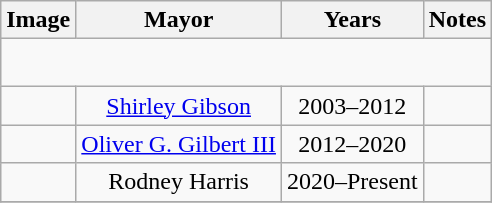<table class="wikitable" style="text-align:center">
<tr>
<th>Image</th>
<th>Mayor</th>
<th>Years</th>
<th>Notes</th>
</tr>
<tr style="height:2em">
</tr>
<tr>
<td></td>
<td><a href='#'>Shirley Gibson</a></td>
<td>2003–2012</td>
<td></td>
</tr>
<tr>
<td></td>
<td><a href='#'>Oliver G. Gilbert III</a></td>
<td>2012–2020</td>
<td></td>
</tr>
<tr>
<td></td>
<td>Rodney Harris</td>
<td>2020–Present</td>
<td></td>
</tr>
<tr>
</tr>
</table>
